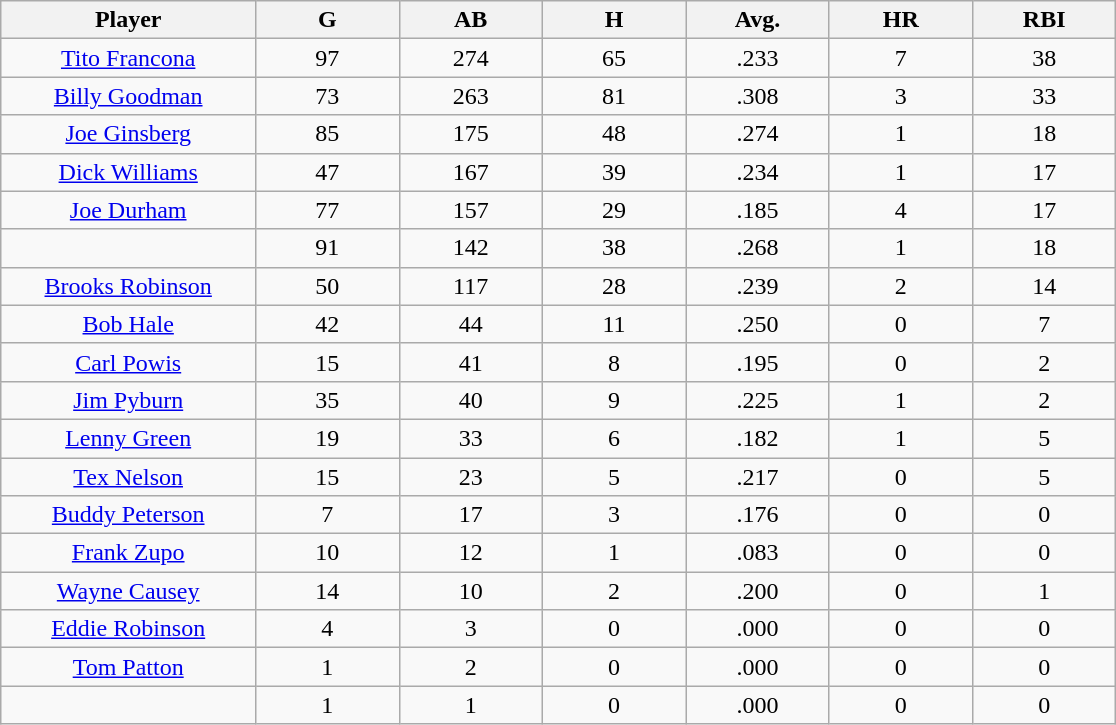<table class="wikitable sortable">
<tr>
<th bgcolor="#DDDDFF" width="16%">Player</th>
<th bgcolor="#DDDDFF" width="9%">G</th>
<th bgcolor="#DDDDFF" width="9%">AB</th>
<th bgcolor="#DDDDFF" width="9%">H</th>
<th bgcolor="#DDDDFF" width="9%">Avg.</th>
<th bgcolor="#DDDDFF" width="9%">HR</th>
<th bgcolor="#DDDDFF" width="9%">RBI</th>
</tr>
<tr align="center">
<td><a href='#'>Tito Francona</a></td>
<td>97</td>
<td>274</td>
<td>65</td>
<td>.233</td>
<td>7</td>
<td>38</td>
</tr>
<tr align=center>
<td><a href='#'>Billy Goodman</a></td>
<td>73</td>
<td>263</td>
<td>81</td>
<td>.308</td>
<td>3</td>
<td>33</td>
</tr>
<tr align=center>
<td><a href='#'>Joe Ginsberg</a></td>
<td>85</td>
<td>175</td>
<td>48</td>
<td>.274</td>
<td>1</td>
<td>18</td>
</tr>
<tr align=center>
<td><a href='#'>Dick Williams</a></td>
<td>47</td>
<td>167</td>
<td>39</td>
<td>.234</td>
<td>1</td>
<td>17</td>
</tr>
<tr align=center>
<td><a href='#'>Joe Durham</a></td>
<td>77</td>
<td>157</td>
<td>29</td>
<td>.185</td>
<td>4</td>
<td>17</td>
</tr>
<tr align=center>
<td></td>
<td>91</td>
<td>142</td>
<td>38</td>
<td>.268</td>
<td>1</td>
<td>18</td>
</tr>
<tr align="center">
<td><a href='#'>Brooks Robinson</a></td>
<td>50</td>
<td>117</td>
<td>28</td>
<td>.239</td>
<td>2</td>
<td>14</td>
</tr>
<tr align=center>
<td><a href='#'>Bob Hale</a></td>
<td>42</td>
<td>44</td>
<td>11</td>
<td>.250</td>
<td>0</td>
<td>7</td>
</tr>
<tr align=center>
<td><a href='#'>Carl Powis</a></td>
<td>15</td>
<td>41</td>
<td>8</td>
<td>.195</td>
<td>0</td>
<td>2</td>
</tr>
<tr align=center>
<td><a href='#'>Jim Pyburn</a></td>
<td>35</td>
<td>40</td>
<td>9</td>
<td>.225</td>
<td>1</td>
<td>2</td>
</tr>
<tr align=center>
<td><a href='#'>Lenny Green</a></td>
<td>19</td>
<td>33</td>
<td>6</td>
<td>.182</td>
<td>1</td>
<td>5</td>
</tr>
<tr align=center>
<td><a href='#'>Tex Nelson</a></td>
<td>15</td>
<td>23</td>
<td>5</td>
<td>.217</td>
<td>0</td>
<td>5</td>
</tr>
<tr align=center>
<td><a href='#'>Buddy Peterson</a></td>
<td>7</td>
<td>17</td>
<td>3</td>
<td>.176</td>
<td>0</td>
<td>0</td>
</tr>
<tr align=center>
<td><a href='#'>Frank Zupo</a></td>
<td>10</td>
<td>12</td>
<td>1</td>
<td>.083</td>
<td>0</td>
<td>0</td>
</tr>
<tr align=center>
<td><a href='#'>Wayne Causey</a></td>
<td>14</td>
<td>10</td>
<td>2</td>
<td>.200</td>
<td>0</td>
<td>1</td>
</tr>
<tr align=center>
<td><a href='#'>Eddie Robinson</a></td>
<td>4</td>
<td>3</td>
<td>0</td>
<td>.000</td>
<td>0</td>
<td>0</td>
</tr>
<tr align=center>
<td><a href='#'>Tom Patton</a></td>
<td>1</td>
<td>2</td>
<td>0</td>
<td>.000</td>
<td>0</td>
<td>0</td>
</tr>
<tr align=center>
<td></td>
<td>1</td>
<td>1</td>
<td>0</td>
<td>.000</td>
<td>0</td>
<td>0</td>
</tr>
</table>
